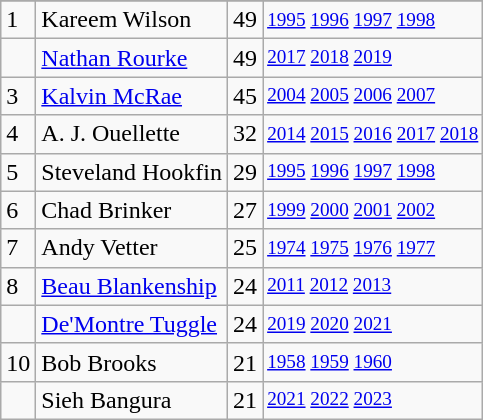<table class="wikitable">
<tr>
</tr>
<tr>
<td>1</td>
<td>Kareem Wilson</td>
<td>49</td>
<td style="font-size:80%;"><a href='#'>1995</a> <a href='#'>1996</a> <a href='#'>1997</a> <a href='#'>1998</a></td>
</tr>
<tr>
<td></td>
<td><a href='#'>Nathan Rourke</a></td>
<td>49</td>
<td style="font-size:80%;"><a href='#'>2017</a> <a href='#'>2018</a> <a href='#'>2019</a></td>
</tr>
<tr>
<td>3</td>
<td><a href='#'>Kalvin McRae</a></td>
<td>45</td>
<td style="font-size:80%;"><a href='#'>2004</a> <a href='#'>2005</a> <a href='#'>2006</a> <a href='#'>2007</a></td>
</tr>
<tr>
<td>4</td>
<td>A. J. Ouellette</td>
<td>32</td>
<td style="font-size:80%;"><a href='#'>2014</a> <a href='#'>2015</a> <a href='#'>2016</a> <a href='#'>2017</a> <a href='#'>2018</a></td>
</tr>
<tr>
<td>5</td>
<td>Steveland Hookfin</td>
<td>29</td>
<td style="font-size:80%;"><a href='#'>1995</a> <a href='#'>1996</a> <a href='#'>1997</a> <a href='#'>1998</a></td>
</tr>
<tr>
<td>6</td>
<td>Chad Brinker</td>
<td>27</td>
<td style="font-size:80%;"><a href='#'>1999</a> <a href='#'>2000</a> <a href='#'>2001</a> <a href='#'>2002</a></td>
</tr>
<tr>
<td>7</td>
<td>Andy Vetter</td>
<td>25</td>
<td style="font-size:80%;"><a href='#'>1974</a> <a href='#'>1975</a> <a href='#'>1976</a> <a href='#'>1977</a></td>
</tr>
<tr>
<td>8</td>
<td><a href='#'>Beau Blankenship</a></td>
<td>24</td>
<td style="font-size:80%;"><a href='#'>2011</a> <a href='#'>2012</a> <a href='#'>2013</a></td>
</tr>
<tr>
<td></td>
<td><a href='#'>De'Montre Tuggle</a></td>
<td>24</td>
<td style="font-size:80%;"><a href='#'>2019</a> <a href='#'>2020</a> <a href='#'>2021</a></td>
</tr>
<tr>
<td>10</td>
<td>Bob Brooks</td>
<td>21</td>
<td style="font-size:80%;"><a href='#'>1958</a> <a href='#'>1959</a> <a href='#'>1960</a></td>
</tr>
<tr>
<td></td>
<td>Sieh Bangura</td>
<td>21</td>
<td style="font-size:80%;"><a href='#'>2021</a> <a href='#'>2022</a> <a href='#'>2023</a></td>
</tr>
</table>
